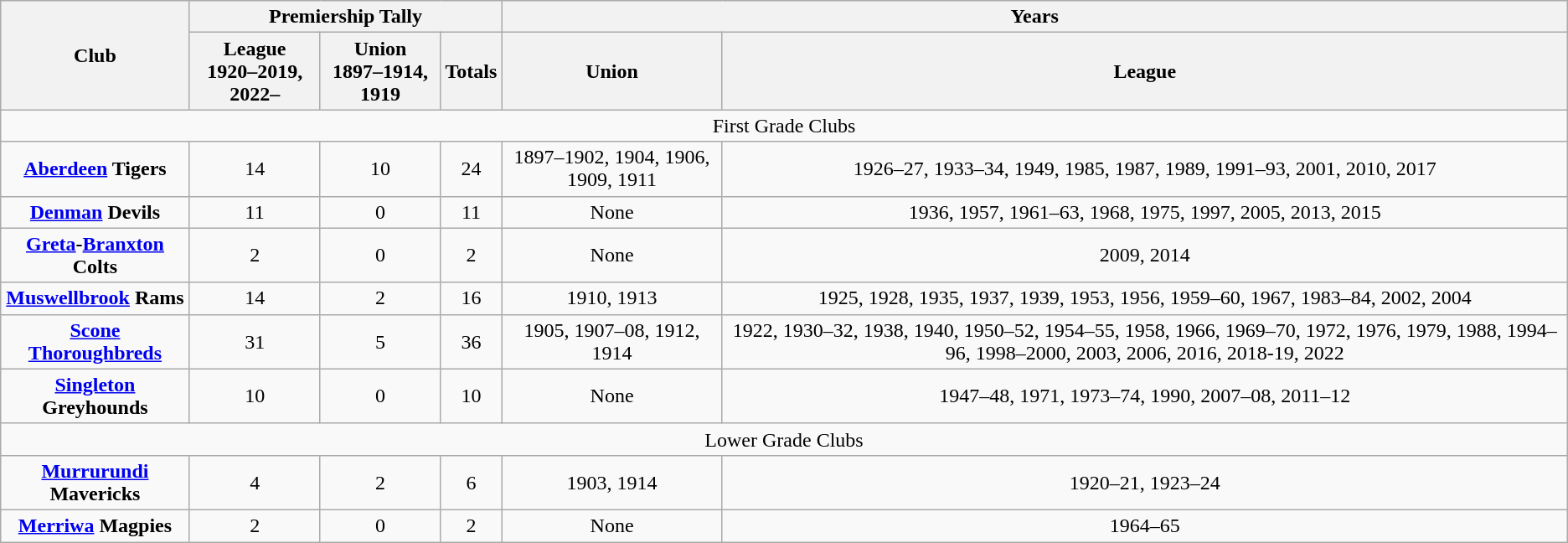<table class="wikitable sortable" style="text-align:center;">
<tr>
<th rowspan="2">Club</th>
<th colspan="3" rowspan="1">Premiership Tally</th>
<th colspan="2">Years</th>
</tr>
<tr>
<th rowspan="1">League<br>1920–2019, 2022–</th>
<th rowspan="1">Union<br>1897–1914, 1919</th>
<th rowspan="1">Totals</th>
<th>Union</th>
<th>League</th>
</tr>
<tr>
<td colspan="6">First Grade Clubs</td>
</tr>
<tr>
<td> <strong><a href='#'>Aberdeen</a> Tigers</strong></td>
<td>14</td>
<td>10</td>
<td>24</td>
<td>1897–1902, 1904, 1906, 1909, 1911</td>
<td>1926–27, 1933–34, 1949, 1985, 1987, 1989, 1991–93, 2001, 2010, 2017</td>
</tr>
<tr>
<td> <strong><a href='#'>Denman</a> Devils</strong></td>
<td>11</td>
<td>0</td>
<td>11</td>
<td>None</td>
<td>1936, 1957, 1961–63, 1968, 1975, 1997, 2005, 2013, 2015</td>
</tr>
<tr>
<td> <strong><a href='#'>Greta</a>-<a href='#'>Branxton</a> Colts</strong></td>
<td>2</td>
<td>0</td>
<td>2</td>
<td>None</td>
<td>2009, 2014</td>
</tr>
<tr>
<td> <strong><a href='#'>Muswellbrook</a> Rams</strong></td>
<td>14</td>
<td>2</td>
<td>16</td>
<td>1910, 1913</td>
<td>1925, 1928, 1935, 1937, 1939, 1953, 1956, 1959–60, 1967, 1983–84, 2002, 2004</td>
</tr>
<tr>
<td> <strong><a href='#'>Scone Thoroughbreds</a></strong></td>
<td>31</td>
<td>5</td>
<td>36</td>
<td>1905, 1907–08, 1912, 1914</td>
<td>1922, 1930–32, 1938, 1940, 1950–52, 1954–55, 1958, 1966, 1969–70, 1972, 1976, 1979, 1988, 1994–96, 1998–2000, 2003, 2006, 2016, 2018-19, 2022</td>
</tr>
<tr>
<td> <strong><a href='#'>Singleton</a> Greyhounds</strong></td>
<td>10</td>
<td>0</td>
<td>10</td>
<td>None</td>
<td>1947–48, 1971, 1973–74, 1990, 2007–08, 2011–12</td>
</tr>
<tr>
<td colspan="6">Lower Grade Clubs</td>
</tr>
<tr>
<td> <strong><a href='#'>Murrurundi</a> Mavericks</strong></td>
<td>4</td>
<td>2</td>
<td>6</td>
<td>1903, 1914</td>
<td>1920–21, 1923–24</td>
</tr>
<tr>
<td> <strong><a href='#'>Merriwa</a> Magpies</strong></td>
<td>2</td>
<td>0</td>
<td>2</td>
<td>None</td>
<td>1964–65</td>
</tr>
</table>
